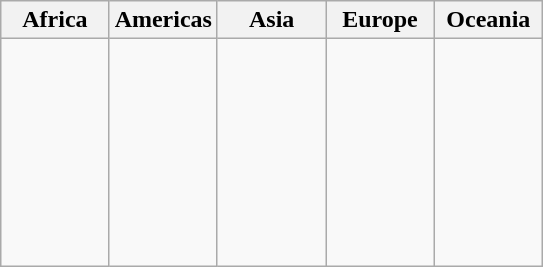<table class=wikitable>
<tr>
<th width=20%>Africa</th>
<th width=20%>Americas</th>
<th width=20%>Asia</th>
<th width=20%>Europe</th>
<th width=20%>Oceania</th>
</tr>
<tr valign=top>
<td></td>
<td><br> <br></td>
<td><br></td>
<td><br> <br> <br> <br> <br> <br> <br> <br> </td>
<td><br> </td>
</tr>
</table>
